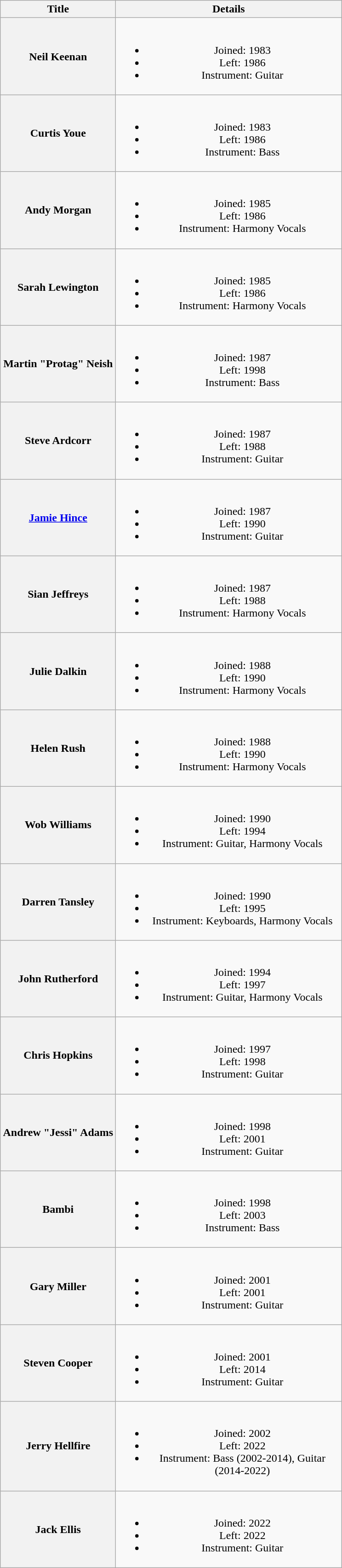<table class="wikitable plainrowheaders" style="text-align:center;">
<tr>
<th scope="col" rowspan="1" style="width:10em;">Title</th>
<th scope="col" rowspan="1" style="width:20em;">Details</th>
</tr>
<tr>
<th scope="row">Neil Keenan</th>
<td><br><ul><li>Joined: 1983</li><li>Left: 1986</li><li>Instrument: Guitar</li></ul></td>
</tr>
<tr>
<th scope="row">Curtis Youe</th>
<td><br><ul><li>Joined: 1983</li><li>Left: 1986</li><li>Instrument: Bass</li></ul></td>
</tr>
<tr>
<th scope="row">Andy Morgan</th>
<td><br><ul><li>Joined: 1985</li><li>Left: 1986</li><li>Instrument: Harmony Vocals</li></ul></td>
</tr>
<tr>
<th scope="row">Sarah Lewington</th>
<td><br><ul><li>Joined: 1985</li><li>Left: 1986</li><li>Instrument: Harmony Vocals</li></ul></td>
</tr>
<tr>
<th scope="row">Martin "Protag" Neish</th>
<td><br><ul><li>Joined: 1987</li><li>Left: 1998</li><li>Instrument: Bass</li></ul></td>
</tr>
<tr>
<th scope="row">Steve Ardcorr</th>
<td><br><ul><li>Joined: 1987</li><li>Left: 1988</li><li>Instrument: Guitar</li></ul></td>
</tr>
<tr>
<th scope="row"><a href='#'>Jamie Hince</a></th>
<td><br><ul><li>Joined: 1987</li><li>Left: 1990</li><li>Instrument: Guitar</li></ul></td>
</tr>
<tr>
<th scope="row">Sian Jeffreys</th>
<td><br><ul><li>Joined: 1987</li><li>Left: 1988</li><li>Instrument: Harmony Vocals</li></ul></td>
</tr>
<tr>
<th scope="row">Julie Dalkin</th>
<td><br><ul><li>Joined: 1988</li><li>Left: 1990</li><li>Instrument: Harmony Vocals</li></ul></td>
</tr>
<tr>
<th scope="row">Helen Rush</th>
<td><br><ul><li>Joined: 1988</li><li>Left: 1990</li><li>Instrument: Harmony Vocals</li></ul></td>
</tr>
<tr>
<th scope="row">Wob Williams</th>
<td><br><ul><li>Joined: 1990</li><li>Left: 1994</li><li>Instrument: Guitar, Harmony Vocals</li></ul></td>
</tr>
<tr>
<th scope="row">Darren Tansley</th>
<td><br><ul><li>Joined: 1990</li><li>Left: 1995</li><li>Instrument: Keyboards, Harmony Vocals</li></ul></td>
</tr>
<tr>
<th scope="row">John Rutherford</th>
<td><br><ul><li>Joined: 1994</li><li>Left: 1997</li><li>Instrument: Guitar, Harmony Vocals</li></ul></td>
</tr>
<tr>
<th scope="row">Chris Hopkins</th>
<td><br><ul><li>Joined: 1997</li><li>Left: 1998</li><li>Instrument: Guitar</li></ul></td>
</tr>
<tr>
<th scope="row">Andrew "Jessi" Adams</th>
<td><br><ul><li>Joined: 1998</li><li>Left: 2001</li><li>Instrument: Guitar</li></ul></td>
</tr>
<tr>
<th scope="row">Bambi</th>
<td><br><ul><li>Joined: 1998</li><li>Left: 2003</li><li>Instrument: Bass</li></ul></td>
</tr>
<tr>
<th scope="row">Gary Miller</th>
<td><br><ul><li>Joined: 2001</li><li>Left: 2001</li><li>Instrument: Guitar</li></ul></td>
</tr>
<tr>
<th scope="row">Steven Cooper</th>
<td><br><ul><li>Joined: 2001</li><li>Left: 2014</li><li>Instrument: Guitar</li></ul></td>
</tr>
<tr>
<th scope="row">Jerry Hellfire</th>
<td><br><ul><li>Joined: 2002</li><li>Left: 2022</li><li>Instrument: Bass (2002-2014), Guitar (2014-2022)</li></ul></td>
</tr>
<tr>
<th scope="row">Jack Ellis</th>
<td><br><ul><li>Joined: 2022</li><li>Left: 2022</li><li>Instrument: Guitar</li></ul></td>
</tr>
</table>
